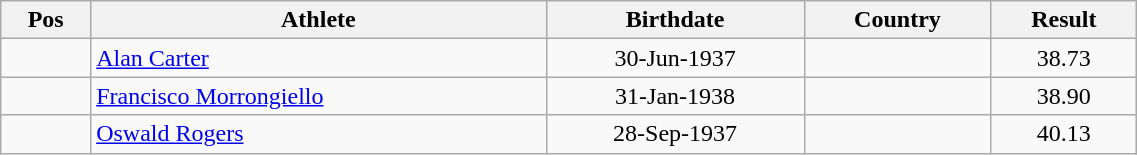<table class="wikitable"  style="text-align:center; width:60%;">
<tr>
<th>Pos</th>
<th>Athlete</th>
<th>Birthdate</th>
<th>Country</th>
<th>Result</th>
</tr>
<tr>
<td align=center></td>
<td align=left><a href='#'>Alan Carter</a></td>
<td>30-Jun-1937</td>
<td align=left></td>
<td>38.73</td>
</tr>
<tr>
<td align=center></td>
<td align=left><a href='#'>Francisco Morrongiello</a></td>
<td>31-Jan-1938</td>
<td align=left></td>
<td>38.90</td>
</tr>
<tr>
<td align=center></td>
<td align=left><a href='#'>Oswald Rogers</a></td>
<td>28-Sep-1937</td>
<td align=left></td>
<td>40.13</td>
</tr>
</table>
